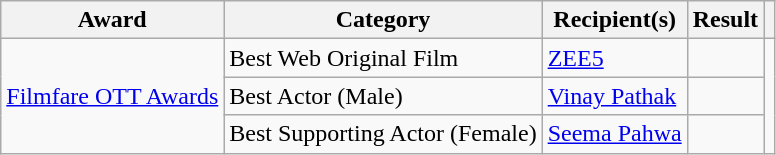<table class="wikitable sortable">
<tr>
<th>Award</th>
<th>Category</th>
<th>Recipient(s)</th>
<th>Result</th>
<th class="unsortable"></th>
</tr>
<tr>
<td rowspan="3"><a href='#'>Filmfare OTT Awards</a></td>
<td>Best Web Original Film</td>
<td><a href='#'>ZEE5</a></td>
<td></td>
<td rowspan="3"></td>
</tr>
<tr>
<td>Best Actor (Male)</td>
<td><a href='#'>Vinay Pathak</a></td>
<td></td>
</tr>
<tr>
<td>Best Supporting Actor (Female)</td>
<td><a href='#'>Seema Pahwa</a></td>
<td></td>
</tr>
</table>
